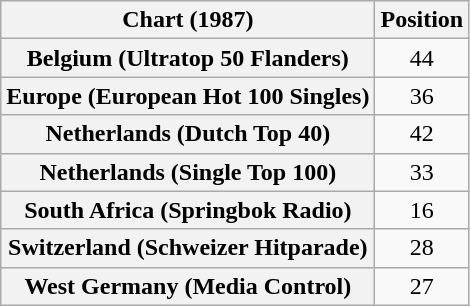<table class="wikitable sortable plainrowheaders" style="text-align:center">
<tr>
<th scope="col">Chart (1987)</th>
<th scope="col">Position</th>
</tr>
<tr>
<th scope="row">Belgium (Ultratop 50 Flanders)</th>
<td>44</td>
</tr>
<tr>
<th scope="row">Europe (European Hot 100 Singles)</th>
<td>36</td>
</tr>
<tr>
<th scope="row">Netherlands (Dutch Top 40)</th>
<td>42</td>
</tr>
<tr>
<th scope="row">Netherlands (Single Top 100)</th>
<td>33</td>
</tr>
<tr>
<th scope="row">South Africa (Springbok Radio)</th>
<td>16</td>
</tr>
<tr>
<th scope="row">Switzerland (Schweizer Hitparade)</th>
<td>28</td>
</tr>
<tr>
<th scope="row">West Germany (Media Control)</th>
<td>27</td>
</tr>
</table>
